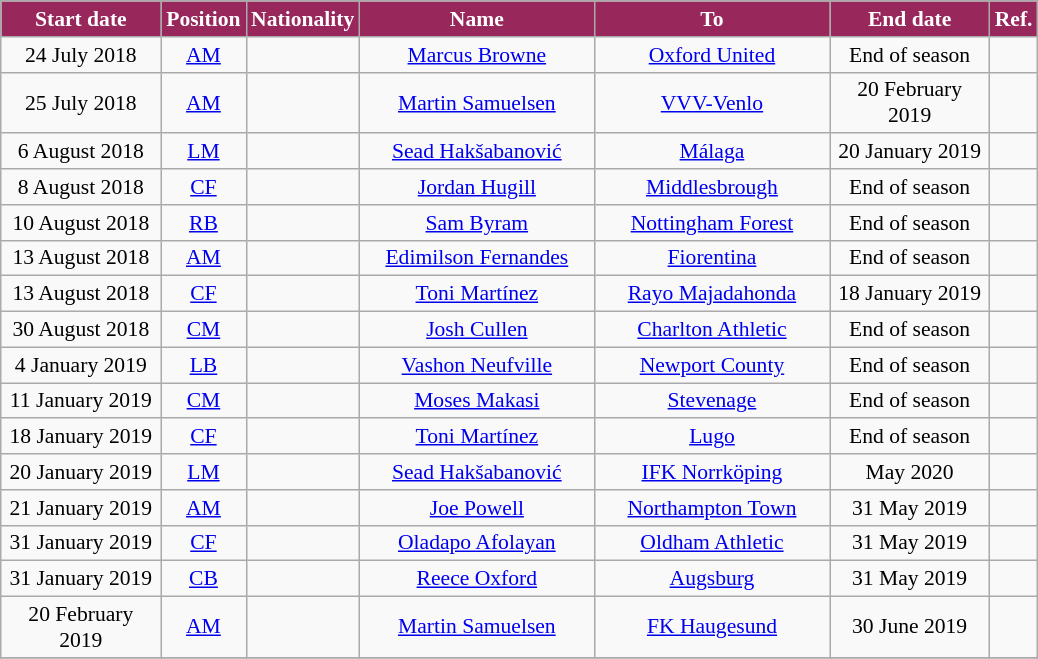<table class="wikitable" style="text-align:center; font-size:90%; ">
<tr>
<th style="background:#98285c; color:white; width:100px;">Start date</th>
<th style="background:#98285c; color:white; width:50px;">Position</th>
<th style="background:#98285c; color:white; width:50px;">Nationality</th>
<th style="background:#98285c; color:white; width:150px;">Name</th>
<th style="background:#98285c; color:white; width:150px;">To</th>
<th style="background:#98285c; color:white; width:100px;">End date</th>
<th style="background:#98285c; color:white; width:25px;">Ref.</th>
</tr>
<tr>
<td>24 July 2018</td>
<td><a href='#'>AM</a></td>
<td></td>
<td><a href='#'>Marcus Browne</a></td>
<td><a href='#'>Oxford United</a></td>
<td>End of season</td>
<td></td>
</tr>
<tr>
<td>25 July 2018</td>
<td><a href='#'>AM</a></td>
<td></td>
<td><a href='#'>Martin Samuelsen</a></td>
<td><a href='#'>VVV-Venlo</a></td>
<td>20 February 2019</td>
<td></td>
</tr>
<tr>
<td>6 August 2018</td>
<td><a href='#'>LM</a></td>
<td></td>
<td><a href='#'>Sead Hakšabanović</a></td>
<td><a href='#'>Málaga</a></td>
<td>20 January 2019</td>
<td></td>
</tr>
<tr>
<td>8 August 2018</td>
<td><a href='#'>CF</a></td>
<td></td>
<td><a href='#'>Jordan Hugill</a></td>
<td><a href='#'>Middlesbrough</a></td>
<td>End of season</td>
<td></td>
</tr>
<tr>
<td>10 August 2018</td>
<td><a href='#'>RB</a></td>
<td></td>
<td><a href='#'>Sam Byram</a></td>
<td><a href='#'>Nottingham Forest</a></td>
<td>End of season</td>
<td></td>
</tr>
<tr>
<td>13 August 2018</td>
<td><a href='#'>AM</a></td>
<td></td>
<td><a href='#'>Edimilson Fernandes</a></td>
<td><a href='#'>Fiorentina</a></td>
<td>End of season</td>
<td></td>
</tr>
<tr>
<td>13 August 2018</td>
<td><a href='#'>CF</a></td>
<td></td>
<td><a href='#'>Toni Martínez</a></td>
<td><a href='#'>Rayo Majadahonda</a></td>
<td>18 January 2019</td>
<td></td>
</tr>
<tr>
<td>30 August 2018</td>
<td><a href='#'>CM</a></td>
<td></td>
<td><a href='#'>Josh Cullen</a></td>
<td><a href='#'>Charlton Athletic</a></td>
<td>End of season</td>
<td></td>
</tr>
<tr>
<td>4 January 2019</td>
<td><a href='#'>LB</a></td>
<td></td>
<td><a href='#'>Vashon Neufville</a></td>
<td><a href='#'>Newport County</a></td>
<td>End of season</td>
<td></td>
</tr>
<tr>
<td>11 January 2019</td>
<td><a href='#'>CM</a></td>
<td></td>
<td><a href='#'>Moses Makasi</a></td>
<td><a href='#'>Stevenage</a></td>
<td>End of season</td>
<td></td>
</tr>
<tr>
<td>18 January 2019</td>
<td><a href='#'>CF</a></td>
<td></td>
<td><a href='#'>Toni Martínez</a></td>
<td><a href='#'>Lugo</a></td>
<td>End of season</td>
<td></td>
</tr>
<tr>
<td>20 January 2019</td>
<td><a href='#'>LM</a></td>
<td></td>
<td><a href='#'>Sead Hakšabanović</a></td>
<td><a href='#'>IFK Norrköping</a></td>
<td>May 2020</td>
<td></td>
</tr>
<tr>
<td>21 January 2019</td>
<td><a href='#'>AM</a></td>
<td></td>
<td><a href='#'>Joe Powell</a></td>
<td><a href='#'>Northampton Town</a></td>
<td>31 May 2019</td>
<td></td>
</tr>
<tr>
<td>31 January 2019</td>
<td><a href='#'>CF</a></td>
<td></td>
<td><a href='#'>Oladapo Afolayan</a></td>
<td><a href='#'>Oldham Athletic</a></td>
<td>31 May 2019</td>
<td></td>
</tr>
<tr>
<td>31 January 2019</td>
<td><a href='#'>CB</a></td>
<td></td>
<td><a href='#'>Reece Oxford</a></td>
<td><a href='#'>Augsburg</a></td>
<td>31 May 2019</td>
<td></td>
</tr>
<tr>
<td>20 February 2019</td>
<td><a href='#'>AM</a></td>
<td></td>
<td><a href='#'>Martin Samuelsen</a></td>
<td><a href='#'>FK Haugesund</a></td>
<td>30 June 2019</td>
<td></td>
</tr>
<tr>
</tr>
</table>
